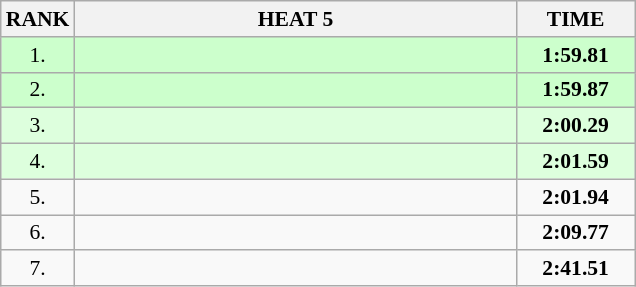<table class="wikitable" style="border-collapse: collapse; font-size: 90%;">
<tr>
<th>RANK</th>
<th style="width: 20em">HEAT 5</th>
<th style="width: 5em">TIME</th>
</tr>
<tr style="background:#ccffcc;">
<td align="center">1.</td>
<td></td>
<td align="center"><strong>1:59.81</strong></td>
</tr>
<tr style="background:#ccffcc;">
<td align="center">2.</td>
<td></td>
<td align="center"><strong>1:59.87</strong></td>
</tr>
<tr style="background:#ddffdd;">
<td align="center">3.</td>
<td></td>
<td align="center"><strong>2:00.29</strong></td>
</tr>
<tr style="background:#ddffdd;">
<td align="center">4.</td>
<td></td>
<td align="center"><strong>2:01.59</strong></td>
</tr>
<tr>
<td align="center">5.</td>
<td></td>
<td align="center"><strong>2:01.94</strong></td>
</tr>
<tr>
<td align="center">6.</td>
<td></td>
<td align="center"><strong>2:09.77</strong></td>
</tr>
<tr>
<td align="center">7.</td>
<td></td>
<td align="center"><strong>2:41.51</strong></td>
</tr>
</table>
